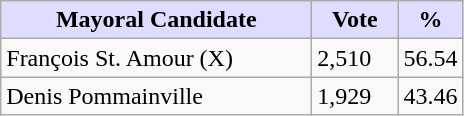<table class="wikitable">
<tr>
<th style="background:#ddf; width:200px;">Mayoral Candidate</th>
<th style="background:#ddf; width:50px;">Vote</th>
<th style="background:#ddf; width:30px;">%</th>
</tr>
<tr>
<td>François St. Amour (X)</td>
<td>2,510</td>
<td>56.54</td>
</tr>
<tr>
<td>Denis Pommainville</td>
<td>1,929</td>
<td>43.46</td>
</tr>
</table>
